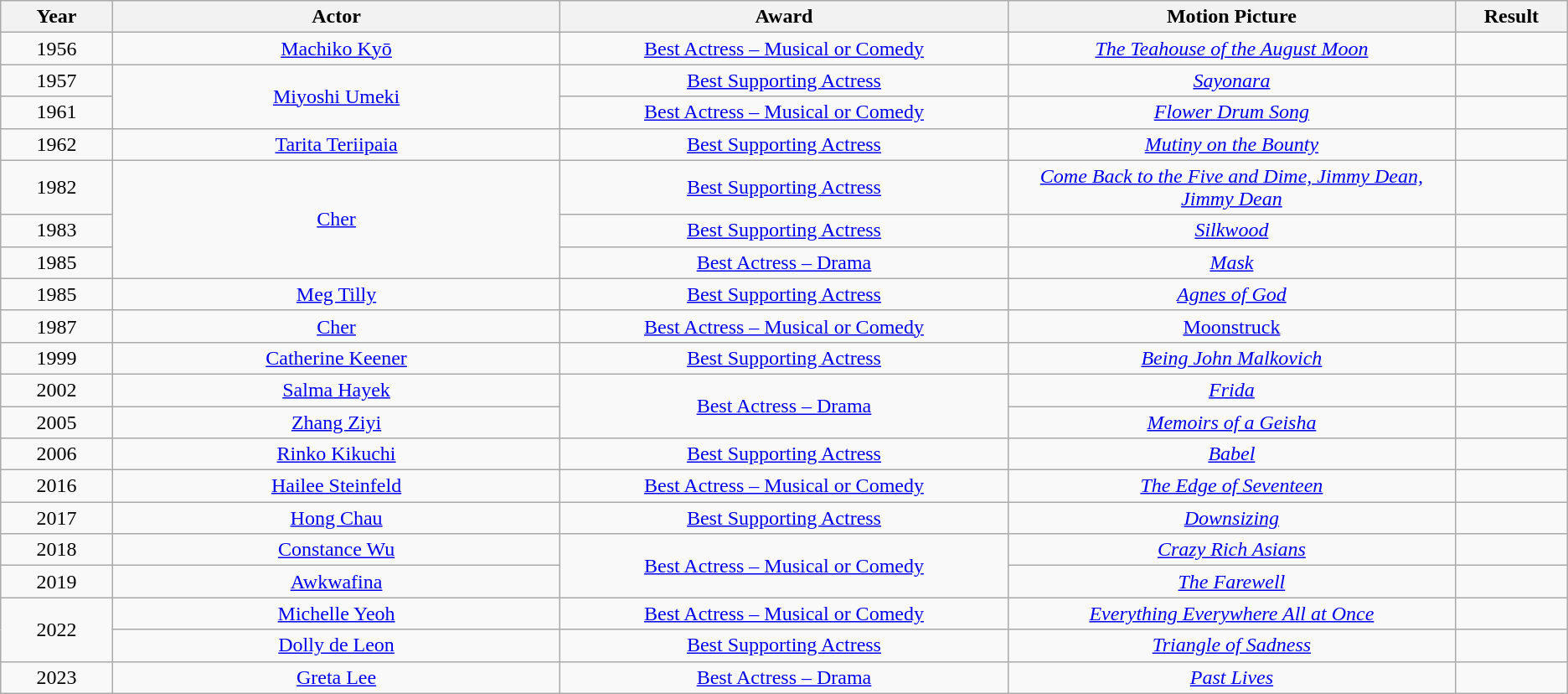<table class="wikitable" style="text-align: center">
<tr>
<th style="width:5%;">Year</th>
<th style="width:20%;">Actor</th>
<th style="width:20%;">Award</th>
<th style="width:20%;">Motion Picture</th>
<th style="width:5%;">Result</th>
</tr>
<tr>
<td>1956</td>
<td><a href='#'>Machiko Kyō</a></td>
<td><a href='#'>Best Actress – Musical or Comedy</a></td>
<td><em><a href='#'>The Teahouse of the August Moon</a></em></td>
<td></td>
</tr>
<tr>
<td>1957</td>
<td rowspan=2><a href='#'>Miyoshi Umeki</a></td>
<td><a href='#'>Best Supporting Actress</a></td>
<td><em><a href='#'>Sayonara</a></em></td>
<td></td>
</tr>
<tr>
<td>1961</td>
<td><a href='#'>Best Actress – Musical or Comedy</a></td>
<td><em><a href='#'>Flower Drum Song</a></em></td>
<td></td>
</tr>
<tr>
<td>1962</td>
<td><a href='#'>Tarita Teriipaia</a></td>
<td><a href='#'>Best Supporting Actress</a></td>
<td><em><a href='#'>Mutiny on the Bounty</a></em></td>
<td></td>
</tr>
<tr>
<td>1982</td>
<td rowspan=3><a href='#'>Cher</a></td>
<td><a href='#'>Best Supporting Actress</a></td>
<td><em><a href='#'>Come Back to the Five and Dime, Jimmy Dean, Jimmy Dean</a></em></td>
<td></td>
</tr>
<tr>
<td>1983</td>
<td><a href='#'>Best Supporting Actress</a></td>
<td><em><a href='#'>Silkwood</a></em></td>
<td></td>
</tr>
<tr>
<td>1985</td>
<td><a href='#'>Best Actress – Drama</a></td>
<td><em><a href='#'>Mask</a></em></td>
<td></td>
</tr>
<tr>
<td>1985</td>
<td><a href='#'>Meg Tilly</a></td>
<td><a href='#'>Best Supporting Actress</a></td>
<td><em><a href='#'>Agnes of God</a></em></td>
<td></td>
</tr>
<tr>
<td>1987</td>
<td><a href='#'>Cher</a></td>
<td><a href='#'>Best Actress – Musical or Comedy</a></td>
<td><a href='#'>Moonstruck</a></td>
<td></td>
</tr>
<tr>
<td>1999</td>
<td><a href='#'>Catherine Keener</a></td>
<td><a href='#'>Best Supporting Actress</a></td>
<td><em><a href='#'>Being John Malkovich</a></em></td>
<td></td>
</tr>
<tr>
<td>2002</td>
<td><a href='#'>Salma Hayek</a></td>
<td rowspan="2"><a href='#'>Best Actress – Drama</a></td>
<td><em><a href='#'>Frida</a></em></td>
<td></td>
</tr>
<tr>
<td>2005</td>
<td><a href='#'>Zhang Ziyi</a></td>
<td><em><a href='#'>Memoirs of a Geisha</a></em></td>
<td></td>
</tr>
<tr>
<td>2006</td>
<td><a href='#'>Rinko Kikuchi</a></td>
<td><a href='#'>Best Supporting Actress</a></td>
<td><em><a href='#'>Babel</a></em></td>
<td></td>
</tr>
<tr>
<td>2016</td>
<td><a href='#'>Hailee Steinfeld</a></td>
<td><a href='#'>Best Actress – Musical or Comedy</a></td>
<td><em><a href='#'>The Edge of Seventeen</a></em></td>
<td></td>
</tr>
<tr>
<td>2017</td>
<td><a href='#'>Hong Chau</a></td>
<td><a href='#'>Best Supporting Actress</a></td>
<td><em><a href='#'>Downsizing</a></em></td>
<td></td>
</tr>
<tr>
<td>2018</td>
<td><a href='#'>Constance Wu</a></td>
<td rowspan=2><a href='#'>Best Actress – Musical or Comedy</a></td>
<td><em><a href='#'>Crazy Rich Asians</a></em></td>
<td></td>
</tr>
<tr>
<td>2019</td>
<td><a href='#'>Awkwafina</a></td>
<td><em><a href='#'>The Farewell</a></em></td>
<td></td>
</tr>
<tr>
<td rowspan=2>2022</td>
<td><a href='#'>Michelle Yeoh</a></td>
<td><a href='#'>Best Actress – Musical or Comedy</a></td>
<td><em><a href='#'>Everything Everywhere All at Once</a></em></td>
<td></td>
</tr>
<tr>
<td><a href='#'>Dolly de Leon</a></td>
<td><a href='#'>Best Supporting Actress</a></td>
<td><em><a href='#'>Triangle of Sadness</a></em></td>
<td></td>
</tr>
<tr>
<td>2023</td>
<td><a href='#'>Greta Lee</a></td>
<td><a href='#'>Best Actress – Drama</a></td>
<td><em><a href='#'>Past Lives</a></em></td>
<td></td>
</tr>
</table>
